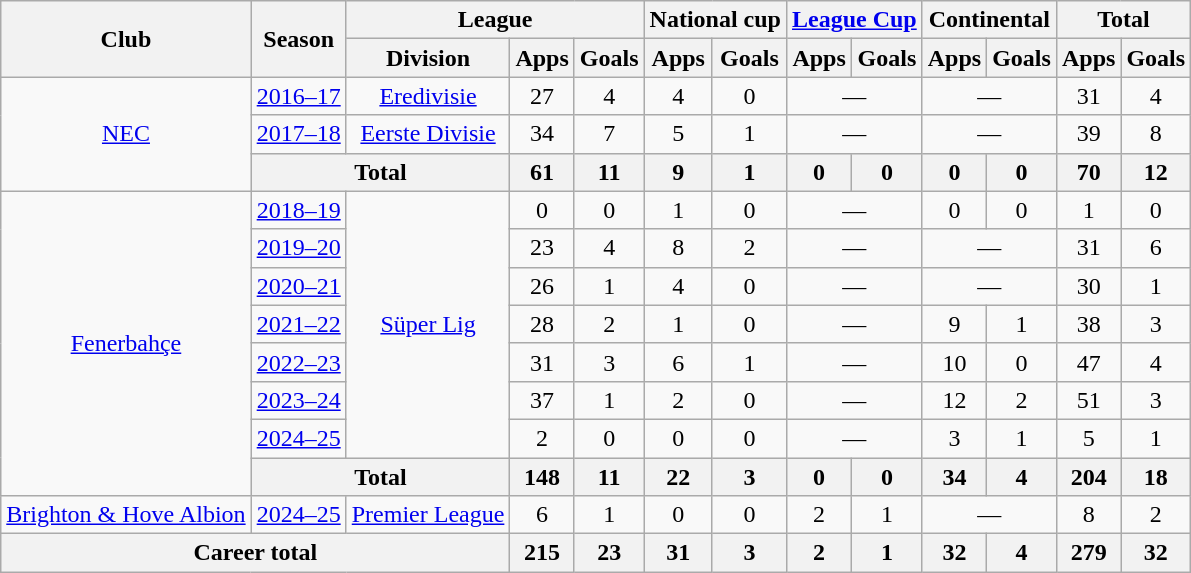<table class="wikitable" style="text-align:center">
<tr>
<th rowspan="2">Club</th>
<th rowspan="2">Season</th>
<th colspan="3">League</th>
<th colspan="2">National cup</th>
<th colspan="2"><a href='#'>League Cup</a></th>
<th colspan="2">Continental</th>
<th colspan="2">Total</th>
</tr>
<tr>
<th>Division</th>
<th>Apps</th>
<th>Goals</th>
<th>Apps</th>
<th>Goals</th>
<th>Apps</th>
<th>Goals</th>
<th>Apps</th>
<th>Goals</th>
<th>Apps</th>
<th>Goals</th>
</tr>
<tr>
<td rowspan="3"><a href='#'>NEC</a></td>
<td><a href='#'>2016–17</a></td>
<td><a href='#'>Eredivisie</a></td>
<td>27</td>
<td>4</td>
<td>4</td>
<td>0</td>
<td colspan="2">—</td>
<td colspan="2">—</td>
<td>31</td>
<td>4</td>
</tr>
<tr>
<td><a href='#'>2017–18</a></td>
<td><a href='#'>Eerste Divisie</a></td>
<td>34</td>
<td>7</td>
<td>5</td>
<td>1</td>
<td colspan="2">—</td>
<td colspan="2">—</td>
<td>39</td>
<td>8</td>
</tr>
<tr>
<th colspan="2">Total</th>
<th>61</th>
<th>11</th>
<th>9</th>
<th>1</th>
<th>0</th>
<th>0</th>
<th>0</th>
<th>0</th>
<th>70</th>
<th>12</th>
</tr>
<tr>
<td rowspan="8"><a href='#'>Fenerbahçe</a></td>
<td><a href='#'>2018–19</a></td>
<td rowspan="7"><a href='#'>Süper Lig</a></td>
<td>0</td>
<td>0</td>
<td>1</td>
<td>0</td>
<td colspan="2">—</td>
<td>0</td>
<td>0</td>
<td>1</td>
<td>0</td>
</tr>
<tr>
<td><a href='#'>2019–20</a></td>
<td>23</td>
<td>4</td>
<td>8</td>
<td>2</td>
<td colspan="2">—</td>
<td colspan="2">—</td>
<td>31</td>
<td>6</td>
</tr>
<tr>
<td><a href='#'>2020–21</a></td>
<td>26</td>
<td>1</td>
<td>4</td>
<td>0</td>
<td colspan="2">—</td>
<td colspan="2">—</td>
<td>30</td>
<td>1</td>
</tr>
<tr>
<td><a href='#'>2021–22</a></td>
<td>28</td>
<td>2</td>
<td>1</td>
<td>0</td>
<td colspan="2">—</td>
<td>9</td>
<td>1</td>
<td>38</td>
<td>3</td>
</tr>
<tr>
<td><a href='#'>2022–23</a></td>
<td>31</td>
<td>3</td>
<td>6</td>
<td>1</td>
<td colspan="2">—</td>
<td>10</td>
<td>0</td>
<td>47</td>
<td>4</td>
</tr>
<tr>
<td><a href='#'>2023–24</a></td>
<td>37</td>
<td>1</td>
<td>2</td>
<td>0</td>
<td colspan="2">—</td>
<td>12</td>
<td>2</td>
<td>51</td>
<td>3</td>
</tr>
<tr>
<td><a href='#'>2024–25</a></td>
<td>2</td>
<td>0</td>
<td>0</td>
<td>0</td>
<td colspan="2">—</td>
<td>3</td>
<td>1</td>
<td>5</td>
<td>1</td>
</tr>
<tr>
<th colspan="2">Total</th>
<th>148</th>
<th>11</th>
<th>22</th>
<th>3</th>
<th>0</th>
<th>0</th>
<th>34</th>
<th>4</th>
<th>204</th>
<th>18</th>
</tr>
<tr>
<td><a href='#'>Brighton & Hove Albion</a></td>
<td><a href='#'>2024–25</a></td>
<td><a href='#'>Premier League</a></td>
<td>6</td>
<td>1</td>
<td>0</td>
<td>0</td>
<td>2</td>
<td>1</td>
<td colspan="2">—</td>
<td>8</td>
<td>2</td>
</tr>
<tr>
<th colspan="3">Career total</th>
<th>215</th>
<th>23</th>
<th>31</th>
<th>3</th>
<th>2</th>
<th>1</th>
<th>32</th>
<th>4</th>
<th>279</th>
<th>32</th>
</tr>
</table>
